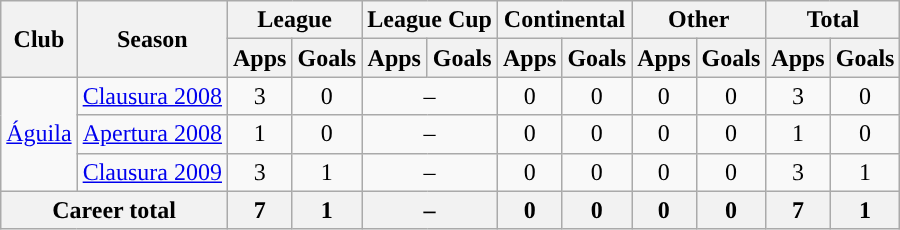<table class="wikitable" style="text-align: center;">
<tr>
<th rowspan="2">Club</th>
<th rowspan="2">Season</th>
<th colspan="2">League</th>
<th colspan="2">League Cup</th>
<th colspan="2">Continental</th>
<th colspan="2">Other</th>
<th colspan="2">Total</th>
</tr>
<tr>
<th>Apps</th>
<th>Goals</th>
<th>Apps</th>
<th>Goals</th>
<th>Apps</th>
<th>Goals</th>
<th>Apps</th>
<th>Goals</th>
<th>Apps</th>
<th>Goals</th>
</tr>
<tr>
<td rowspan="3" valign="center"><a href='#'>Águila</a></td>
<td><a href='#'>Clausura 2008</a></td>
<td>3</td>
<td>0</td>
<td colspan="2">–</td>
<td>0</td>
<td>0</td>
<td>0</td>
<td>0</td>
<td>3</td>
<td>0</td>
</tr>
<tr>
<td><a href='#'>Apertura 2008</a></td>
<td>1</td>
<td>0</td>
<td colspan="2">–</td>
<td>0</td>
<td>0</td>
<td>0</td>
<td>0</td>
<td>1</td>
<td>0</td>
</tr>
<tr>
<td><a href='#'>Clausura 2009</a></td>
<td>3</td>
<td>1</td>
<td colspan="2">–</td>
<td>0</td>
<td>0</td>
<td>0</td>
<td>0</td>
<td>3</td>
<td>1</td>
</tr>
<tr>
<th colspan="2">Career total</th>
<th>7</th>
<th>1</th>
<th colspan="2">–</th>
<th>0</th>
<th>0</th>
<th>0</th>
<th>0</th>
<th>7</th>
<th>1</th>
</tr>
</table>
